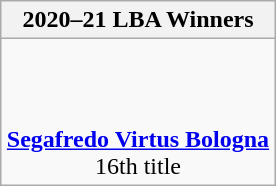<table class=wikitable style="text-align:center; margin:auto">
<tr>
<th>2020–21 LBA Winners</th>
</tr>
<tr>
<td><br>  <br><br> <strong><a href='#'>Segafredo Virtus Bologna</a></strong><br>16th title</td>
</tr>
</table>
